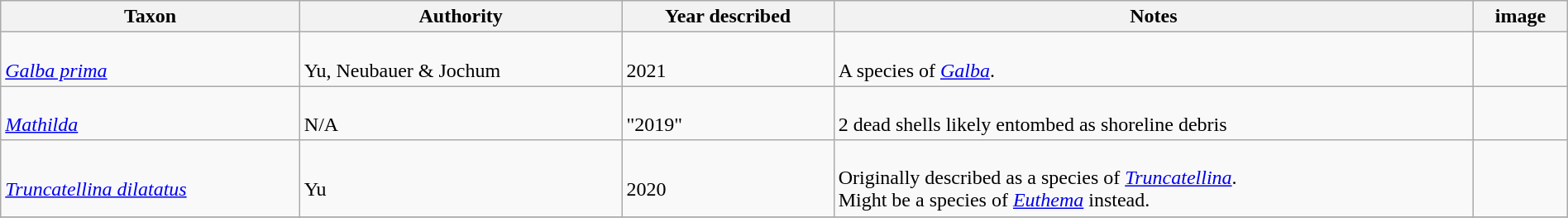<table class="wikitable sortable" align="center" width="100%">
<tr>
<th>Taxon</th>
<th>Authority</th>
<th>Year described</th>
<th>Notes</th>
<th>image</th>
</tr>
<tr>
<td><br><em><a href='#'>Galba prima</a></em></td>
<td><br>Yu, Neubauer & Jochum</td>
<td><br>2021</td>
<td><br>A species of <em><a href='#'>Galba</a></em>.</td>
<td></td>
</tr>
<tr>
<td><br><a href='#'><em>Mathilda</em></a><em></em></td>
<td><br>N/A</td>
<td><br>"2019"</td>
<td><br>2 dead shells likely entombed as shoreline debris</td>
<td></td>
</tr>
<tr>
<td><br><em><a href='#'>Truncatellina dilatatus</a></em></td>
<td><br>Yu</td>
<td><br>2020</td>
<td><br>Originally described as a species of <em><a href='#'>Truncatellina</a></em>.<br>Might be a species of <em><a href='#'>Euthema</a></em> instead.</td>
<td></td>
</tr>
<tr>
</tr>
</table>
